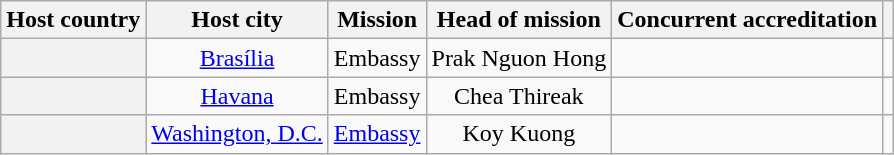<table class="wikitable plainrowheaders" style="text-align:center;">
<tr>
<th scope="col">Host country</th>
<th scope="col">Host city</th>
<th scope="col">Mission</th>
<th scope="col">Head of mission</th>
<th scope="col">Concurrent accreditation</th>
<th scope="col"></th>
</tr>
<tr>
<th scope="row"></th>
<td><a href='#'>Brasília</a></td>
<td>Embassy</td>
<td>Prak Nguon Hong</td>
<td></td>
<td></td>
</tr>
<tr>
<th scope="row"></th>
<td><a href='#'>Havana</a></td>
<td>Embassy</td>
<td>Chea Thireak</td>
<td></td>
<td></td>
</tr>
<tr>
<th scope="row"></th>
<td><a href='#'>Washington, D.C.</a></td>
<td><a href='#'>Embassy</a></td>
<td>Koy Kuong</td>
<td></td>
<td></td>
</tr>
</table>
